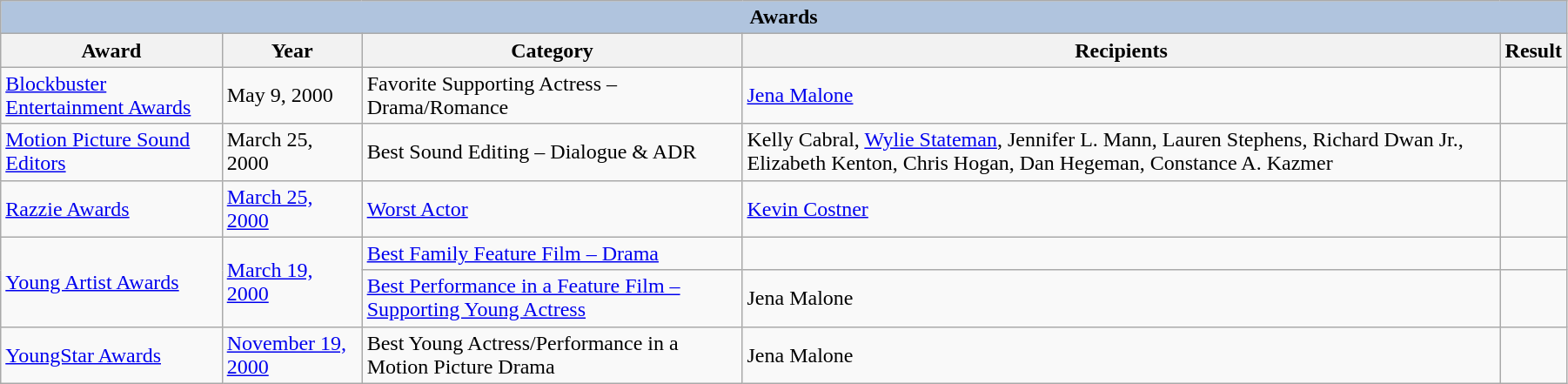<table class="wikitable sortable" width="95%">
<tr>
<th colspan="5" style="background: LightSteelBlue;">Awards</th>
</tr>
<tr>
<th>Award</th>
<th>Year</th>
<th>Category</th>
<th>Recipients</th>
<th>Result</th>
</tr>
<tr>
<td><a href='#'>Blockbuster Entertainment Awards</a></td>
<td>May 9, 2000</td>
<td>Favorite Supporting Actress – Drama/Romance</td>
<td><a href='#'>Jena Malone</a></td>
<td></td>
</tr>
<tr>
<td><a href='#'>Motion Picture Sound Editors</a></td>
<td>March 25, 2000</td>
<td>Best Sound Editing – Dialogue & ADR</td>
<td>Kelly Cabral, <a href='#'>Wylie Stateman</a>, Jennifer L. Mann, Lauren Stephens, Richard Dwan Jr., Elizabeth Kenton, Chris Hogan, Dan Hegeman, Constance A. Kazmer</td>
<td></td>
</tr>
<tr>
<td><a href='#'>Razzie Awards</a></td>
<td><a href='#'>March 25, 2000</a></td>
<td><a href='#'>Worst Actor</a></td>
<td><a href='#'>Kevin Costner</a></td>
<td></td>
</tr>
<tr>
<td rowspan="2"><a href='#'>Young Artist Awards</a></td>
<td rowspan="2"><a href='#'>March 19, 2000</a></td>
<td><a href='#'>Best Family Feature Film – Drama</a></td>
<td></td>
<td></td>
</tr>
<tr>
<td><a href='#'>Best Performance in a Feature Film – Supporting Young Actress</a></td>
<td>Jena Malone</td>
<td></td>
</tr>
<tr>
<td><a href='#'>YoungStar Awards</a></td>
<td><a href='#'>November 19, 2000</a></td>
<td>Best Young Actress/Performance in a Motion Picture Drama</td>
<td>Jena Malone</td>
<td></td>
</tr>
</table>
